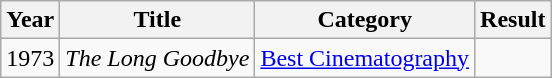<table class="wikitable">
<tr>
<th>Year</th>
<th>Title</th>
<th>Category</th>
<th>Result</th>
</tr>
<tr>
<td>1973</td>
<td><em>The Long Goodbye</em></td>
<td><a href='#'>Best Cinematography</a></td>
<td></td>
</tr>
</table>
